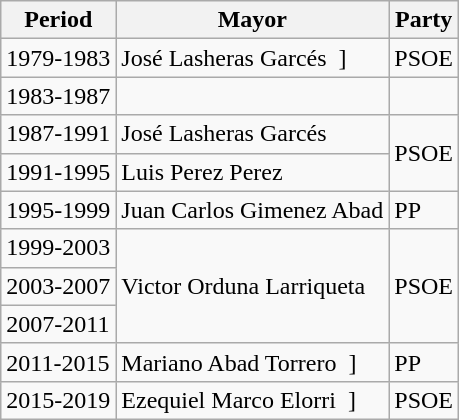<table class="wikitable">
<tr>
<th>Period</th>
<th>Mayor</th>
<th>Party</th>
</tr>
<tr>
<td>1979-1983</td>
<td>José Lasheras Garcés  ]</td>
<td>PSOE</td>
</tr>
<tr>
<td>1983-1987</td>
<td></td>
<td></td>
</tr>
<tr>
<td>1987-1991</td>
<td>José Lasheras Garcés</td>
<td rowspan="2">PSOE</td>
</tr>
<tr>
<td>1991-1995</td>
<td>Luis Perez Perez</td>
</tr>
<tr>
<td>1995-1999</td>
<td>Juan Carlos Gimenez Abad</td>
<td>PP</td>
</tr>
<tr>
<td>1999-2003</td>
<td rowspan="3">Victor Orduna Larriqueta</td>
<td rowspan="3">PSOE</td>
</tr>
<tr>
<td>2003-2007</td>
</tr>
<tr>
<td>2007-2011</td>
</tr>
<tr>
<td>2011-2015</td>
<td>Mariano Abad Torrero  ]</td>
<td>PP</td>
</tr>
<tr>
<td>2015-2019</td>
<td>Ezequiel Marco Elorri  ]</td>
<td>PSOE</td>
</tr>
</table>
